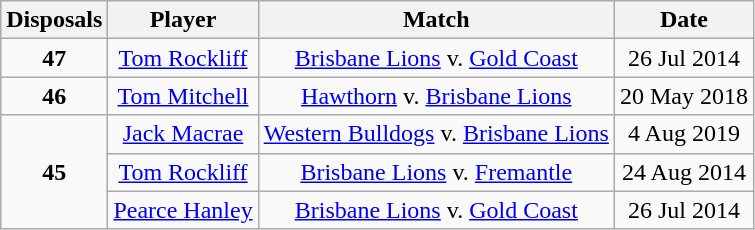<table class="wikitable" style="text-align: center;">
<tr>
<th>Disposals</th>
<th>Player</th>
<th>Match</th>
<th>Date</th>
</tr>
<tr>
<td><strong>47</strong></td>
<td><a href='#'>Tom Rockliff</a></td>
<td><a href='#'>Brisbane Lions</a> v. <a href='#'>Gold Coast</a></td>
<td>26 Jul 2014</td>
</tr>
<tr>
<td><strong>46</strong></td>
<td><a href='#'>Tom Mitchell</a></td>
<td><a href='#'>Hawthorn</a> v. <a href='#'>Brisbane Lions</a></td>
<td>20 May 2018</td>
</tr>
<tr>
<td rowspan="3"><strong>45</strong></td>
<td><a href='#'>Jack Macrae</a></td>
<td><a href='#'>Western Bulldogs</a> v. <a href='#'>Brisbane Lions</a></td>
<td>4 Aug 2019</td>
</tr>
<tr>
<td><a href='#'>Tom Rockliff</a></td>
<td><a href='#'>Brisbane Lions</a> v. <a href='#'>Fremantle</a></td>
<td>24 Aug 2014</td>
</tr>
<tr>
<td><a href='#'>Pearce Hanley</a></td>
<td><a href='#'>Brisbane Lions</a> v.  <a href='#'>Gold Coast</a></td>
<td>26 Jul 2014</td>
</tr>
</table>
